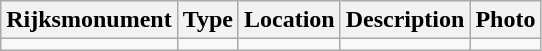<table class="wikitable">
<tr>
<th>Rijksmonument</th>
<th>Type</th>
<th>Location</th>
<th>Description</th>
<th>Photo</th>
</tr>
<tr>
<td></td>
<td></td>
<td></td>
<td></td>
<td></td>
</tr>
</table>
